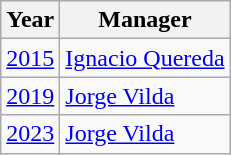<table class="wikitable">
<tr>
<th>Year</th>
<th>Manager</th>
</tr>
<tr>
<td align=center><a href='#'>2015</a></td>
<td> <a href='#'>Ignacio Quereda</a></td>
</tr>
<tr>
<td align=center><a href='#'>2019</a></td>
<td> <a href='#'>Jorge Vilda</a></td>
</tr>
<tr>
<td align=center><a href='#'>2023</a></td>
<td> <a href='#'>Jorge Vilda</a></td>
</tr>
</table>
